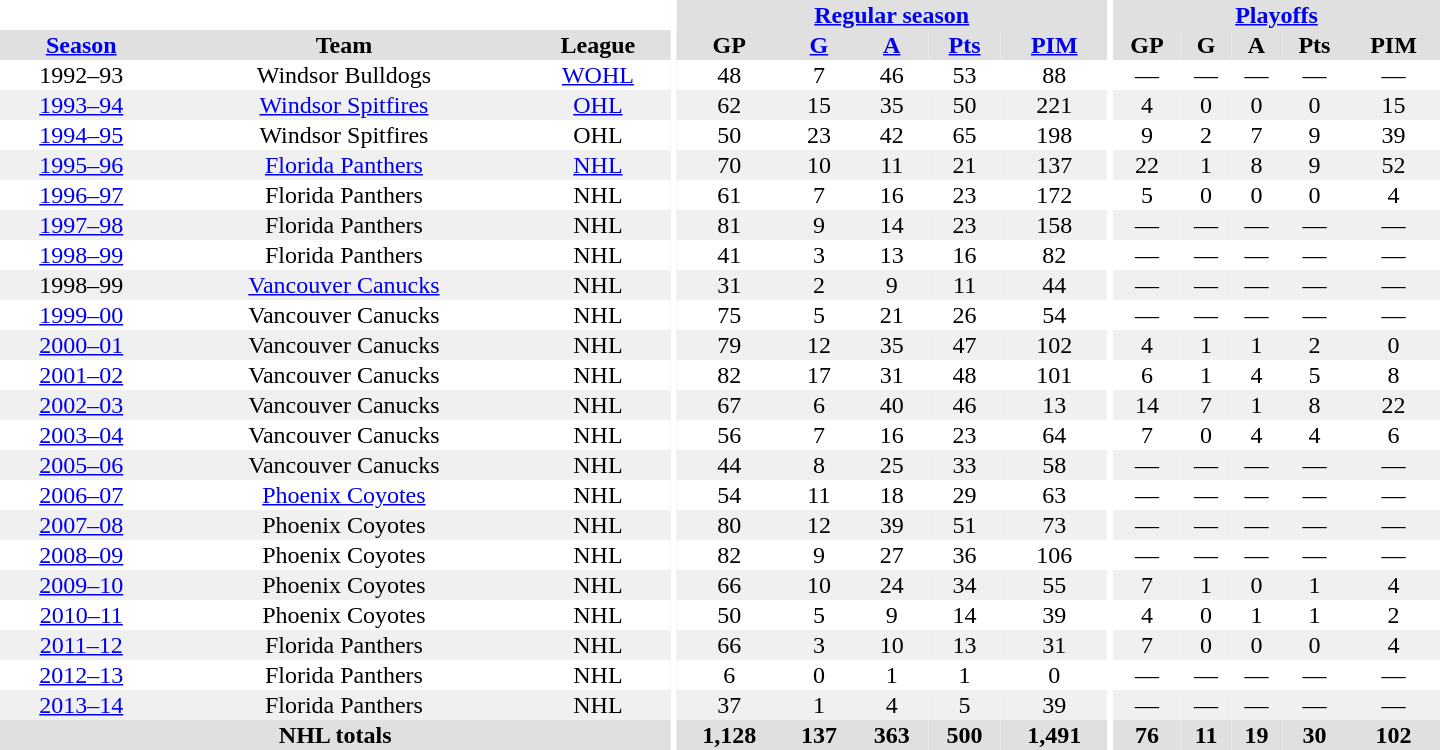<table border="0" cellpadding="1" cellspacing="0" style="text-align:center; width:60em">
<tr bgcolor="#e0e0e0">
<th colspan="3" bgcolor="#ffffff"></th>
<th rowspan="100" bgcolor="#ffffff"></th>
<th colspan="5"><a href='#'>Regular season</a></th>
<th rowspan="100" bgcolor="#ffffff"></th>
<th colspan="5"><a href='#'>Playoffs</a></th>
</tr>
<tr bgcolor="#e0e0e0">
<th><a href='#'>Season</a></th>
<th>Team</th>
<th>League</th>
<th>GP</th>
<th><a href='#'>G</a></th>
<th><a href='#'>A</a></th>
<th><a href='#'>Pts</a></th>
<th><a href='#'>PIM</a></th>
<th>GP</th>
<th>G</th>
<th>A</th>
<th>Pts</th>
<th>PIM</th>
</tr>
<tr>
<td>1992–93</td>
<td>Windsor Bulldogs</td>
<td><a href='#'>WOHL</a></td>
<td>48</td>
<td>7</td>
<td>46</td>
<td>53</td>
<td>88</td>
<td>—</td>
<td>—</td>
<td>—</td>
<td>—</td>
<td>—</td>
</tr>
<tr bgcolor="#f0f0f0">
<td><a href='#'>1993–94</a></td>
<td><a href='#'>Windsor Spitfires</a></td>
<td><a href='#'>OHL</a></td>
<td>62</td>
<td>15</td>
<td>35</td>
<td>50</td>
<td>221</td>
<td>4</td>
<td>0</td>
<td>0</td>
<td>0</td>
<td>15</td>
</tr>
<tr>
<td><a href='#'>1994–95</a></td>
<td>Windsor Spitfires</td>
<td>OHL</td>
<td>50</td>
<td>23</td>
<td>42</td>
<td>65</td>
<td>198</td>
<td>9</td>
<td>2</td>
<td>7</td>
<td>9</td>
<td>39</td>
</tr>
<tr bgcolor="#f0f0f0">
<td><a href='#'>1995–96</a></td>
<td><a href='#'>Florida Panthers</a></td>
<td><a href='#'>NHL</a></td>
<td>70</td>
<td>10</td>
<td>11</td>
<td>21</td>
<td>137</td>
<td>22</td>
<td>1</td>
<td>8</td>
<td>9</td>
<td>52</td>
</tr>
<tr>
<td><a href='#'>1996–97</a></td>
<td>Florida Panthers</td>
<td>NHL</td>
<td>61</td>
<td>7</td>
<td>16</td>
<td>23</td>
<td>172</td>
<td>5</td>
<td>0</td>
<td>0</td>
<td>0</td>
<td>4</td>
</tr>
<tr bgcolor="#f0f0f0">
<td><a href='#'>1997–98</a></td>
<td>Florida Panthers</td>
<td>NHL</td>
<td>81</td>
<td>9</td>
<td>14</td>
<td>23</td>
<td>158</td>
<td>—</td>
<td>—</td>
<td>—</td>
<td>—</td>
<td>—</td>
</tr>
<tr>
<td><a href='#'>1998–99</a></td>
<td>Florida Panthers</td>
<td>NHL</td>
<td>41</td>
<td>3</td>
<td>13</td>
<td>16</td>
<td>82</td>
<td>—</td>
<td>—</td>
<td>—</td>
<td>—</td>
<td>—</td>
</tr>
<tr bgcolor="#f0f0f0">
<td>1998–99</td>
<td><a href='#'>Vancouver Canucks</a></td>
<td>NHL</td>
<td>31</td>
<td>2</td>
<td>9</td>
<td>11</td>
<td>44</td>
<td>—</td>
<td>—</td>
<td>—</td>
<td>—</td>
<td>—</td>
</tr>
<tr>
<td><a href='#'>1999–00</a></td>
<td>Vancouver Canucks</td>
<td>NHL</td>
<td>75</td>
<td>5</td>
<td>21</td>
<td>26</td>
<td>54</td>
<td>—</td>
<td>—</td>
<td>—</td>
<td>—</td>
<td>—</td>
</tr>
<tr bgcolor="#f0f0f0">
<td><a href='#'>2000–01</a></td>
<td>Vancouver Canucks</td>
<td>NHL</td>
<td>79</td>
<td>12</td>
<td>35</td>
<td>47</td>
<td>102</td>
<td>4</td>
<td>1</td>
<td>1</td>
<td>2</td>
<td>0</td>
</tr>
<tr>
<td><a href='#'>2001–02</a></td>
<td>Vancouver Canucks</td>
<td>NHL</td>
<td>82</td>
<td>17</td>
<td>31</td>
<td>48</td>
<td>101</td>
<td>6</td>
<td>1</td>
<td>4</td>
<td>5</td>
<td>8</td>
</tr>
<tr bgcolor="#f0f0f0">
<td><a href='#'>2002–03</a></td>
<td>Vancouver Canucks</td>
<td>NHL</td>
<td>67</td>
<td>6</td>
<td>40</td>
<td>46</td>
<td>13</td>
<td>14</td>
<td>7</td>
<td>1</td>
<td>8</td>
<td>22</td>
</tr>
<tr>
<td><a href='#'>2003–04</a></td>
<td>Vancouver Canucks</td>
<td>NHL</td>
<td>56</td>
<td>7</td>
<td>16</td>
<td>23</td>
<td>64</td>
<td>7</td>
<td>0</td>
<td>4</td>
<td>4</td>
<td>6</td>
</tr>
<tr bgcolor="#f0f0f0">
<td><a href='#'>2005–06</a></td>
<td>Vancouver Canucks</td>
<td>NHL</td>
<td>44</td>
<td>8</td>
<td>25</td>
<td>33</td>
<td>58</td>
<td>—</td>
<td>—</td>
<td>—</td>
<td>—</td>
<td>—</td>
</tr>
<tr>
<td><a href='#'>2006–07</a></td>
<td><a href='#'>Phoenix Coyotes</a></td>
<td>NHL</td>
<td>54</td>
<td>11</td>
<td>18</td>
<td>29</td>
<td>63</td>
<td>—</td>
<td>—</td>
<td>—</td>
<td>—</td>
<td>—</td>
</tr>
<tr bgcolor="#f0f0f0">
<td><a href='#'>2007–08</a></td>
<td>Phoenix Coyotes</td>
<td>NHL</td>
<td>80</td>
<td>12</td>
<td>39</td>
<td>51</td>
<td>73</td>
<td>—</td>
<td>—</td>
<td>—</td>
<td>—</td>
<td>—</td>
</tr>
<tr>
<td><a href='#'>2008–09</a></td>
<td>Phoenix Coyotes</td>
<td>NHL</td>
<td>82</td>
<td>9</td>
<td>27</td>
<td>36</td>
<td>106</td>
<td>—</td>
<td>—</td>
<td>—</td>
<td>—</td>
<td>—</td>
</tr>
<tr bgcolor="#f0f0f0">
<td><a href='#'>2009–10</a></td>
<td>Phoenix Coyotes</td>
<td>NHL</td>
<td>66</td>
<td>10</td>
<td>24</td>
<td>34</td>
<td>55</td>
<td>7</td>
<td>1</td>
<td>0</td>
<td>1</td>
<td>4</td>
</tr>
<tr>
<td><a href='#'>2010–11</a></td>
<td>Phoenix Coyotes</td>
<td>NHL</td>
<td>50</td>
<td>5</td>
<td>9</td>
<td>14</td>
<td>39</td>
<td>4</td>
<td>0</td>
<td>1</td>
<td>1</td>
<td>2</td>
</tr>
<tr bgcolor="#f0f0f0">
<td><a href='#'>2011–12</a></td>
<td>Florida Panthers</td>
<td>NHL</td>
<td>66</td>
<td>3</td>
<td>10</td>
<td>13</td>
<td>31</td>
<td>7</td>
<td>0</td>
<td>0</td>
<td>0</td>
<td>4</td>
</tr>
<tr>
<td><a href='#'>2012–13</a></td>
<td>Florida Panthers</td>
<td>NHL</td>
<td>6</td>
<td>0</td>
<td>1</td>
<td>1</td>
<td>0</td>
<td>—</td>
<td>—</td>
<td>—</td>
<td>—</td>
<td>—</td>
</tr>
<tr bgcolor="#f0f0f0">
<td><a href='#'>2013–14</a></td>
<td>Florida Panthers</td>
<td>NHL</td>
<td>37</td>
<td>1</td>
<td>4</td>
<td>5</td>
<td>39</td>
<td>—</td>
<td>—</td>
<td>—</td>
<td>—</td>
<td>—</td>
</tr>
<tr bgcolor="#e0e0e0">
<th colspan="3">NHL totals</th>
<th>1,128</th>
<th>137</th>
<th>363</th>
<th>500</th>
<th>1,491</th>
<th>76</th>
<th>11</th>
<th>19</th>
<th>30</th>
<th>102</th>
</tr>
</table>
